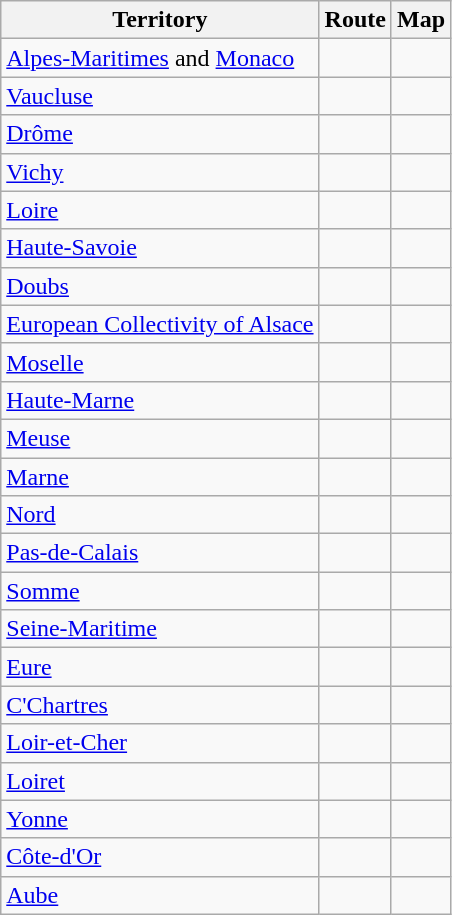<table class=wikitable>
<tr>
<th>Territory</th>
<th>Route</th>
<th>Map</th>
</tr>
<tr>
<td><a href='#'>Alpes-Maritimes</a> and <a href='#'>Monaco</a></td>
<td></td>
<td></td>
</tr>
<tr>
<td><a href='#'>Vaucluse</a></td>
<td></td>
<td></td>
</tr>
<tr>
<td><a href='#'>Drôme</a></td>
<td></td>
<td></td>
</tr>
<tr>
<td><a href='#'>Vichy</a></td>
<td></td>
<td></td>
</tr>
<tr>
<td><a href='#'>Loire</a></td>
<td></td>
<td></td>
</tr>
<tr>
<td><a href='#'>Haute-Savoie</a></td>
<td></td>
<td></td>
</tr>
<tr>
<td><a href='#'>Doubs</a></td>
<td></td>
<td></td>
</tr>
<tr>
<td><a href='#'>European Collectivity of Alsace</a></td>
<td></td>
<td></td>
</tr>
<tr>
<td><a href='#'>Moselle</a></td>
<td></td>
<td></td>
</tr>
<tr>
<td><a href='#'>Haute-Marne</a></td>
<td></td>
<td></td>
</tr>
<tr>
<td><a href='#'>Meuse</a></td>
<td></td>
<td></td>
</tr>
<tr>
<td><a href='#'>Marne</a></td>
<td></td>
<td></td>
</tr>
<tr>
<td><a href='#'>Nord</a></td>
<td></td>
<td></td>
</tr>
<tr>
<td><a href='#'>Pas-de-Calais</a></td>
<td></td>
<td></td>
</tr>
<tr>
<td><a href='#'>Somme</a></td>
<td></td>
<td></td>
</tr>
<tr>
<td><a href='#'>Seine-Maritime</a></td>
<td></td>
<td></td>
</tr>
<tr>
<td><a href='#'>Eure</a></td>
<td></td>
<td></td>
</tr>
<tr>
<td><a href='#'>C'Chartres</a></td>
<td></td>
<td></td>
</tr>
<tr>
<td><a href='#'>Loir-et-Cher</a></td>
<td></td>
<td></td>
</tr>
<tr>
<td><a href='#'>Loiret</a></td>
<td></td>
<td></td>
</tr>
<tr>
<td><a href='#'>Yonne</a></td>
<td></td>
<td></td>
</tr>
<tr>
<td><a href='#'>Côte-d'Or</a></td>
<td></td>
<td></td>
</tr>
<tr>
<td><a href='#'>Aube</a></td>
<td></td>
<td></td>
</tr>
</table>
